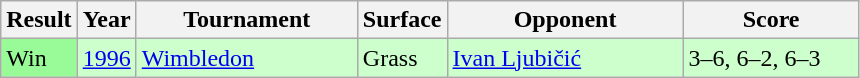<table class="sortable wikitable">
<tr>
<th style="width:40px;">Result</th>
<th style="width:30px;">Year</th>
<th style="width:140px;">Tournament</th>
<th style="width:50px;">Surface</th>
<th style="width:150px;">Opponent</th>
<th style="width:110px;" class="unsortable">Score</th>
</tr>
<tr style="background:#ccffcc;">
<td style="background:#98fb98;">Win</td>
<td><a href='#'>1996</a></td>
<td><a href='#'>Wimbledon</a></td>
<td>Grass</td>
<td> <a href='#'>Ivan Ljubičić</a></td>
<td>3–6, 6–2, 6–3</td>
</tr>
</table>
